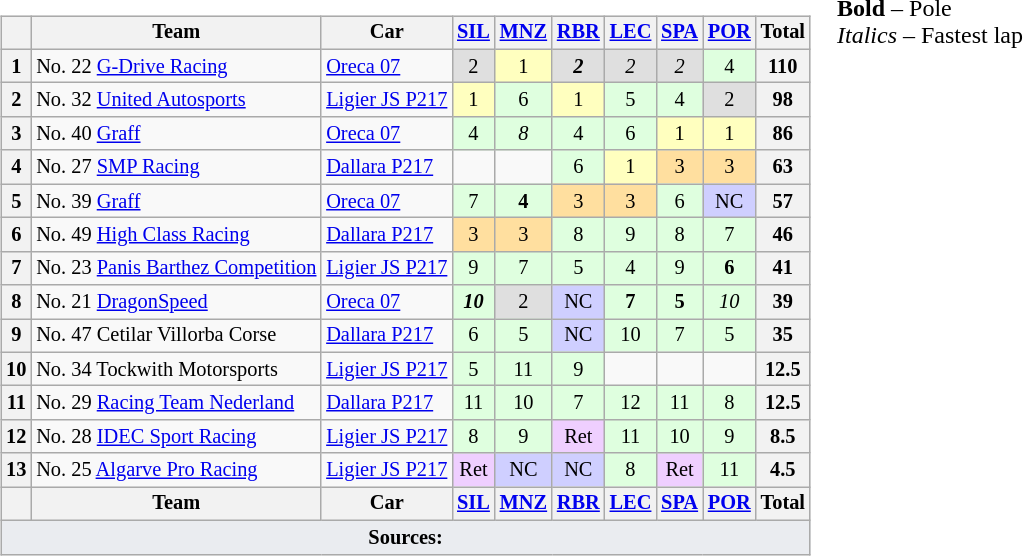<table>
<tr>
<td valign="top"><br><table class="wikitable" style="font-size: 85%; text-align:center">
<tr>
<th></th>
<th>Team</th>
<th>Car</th>
<th><a href='#'>SIL</a><br></th>
<th><a href='#'>MNZ</a><br></th>
<th><a href='#'>RBR</a><br></th>
<th><a href='#'>LEC</a><br></th>
<th><a href='#'>SPA</a><br></th>
<th><a href='#'>POR</a><br></th>
<th>Total</th>
</tr>
<tr>
<th>1</th>
<td align=left> No. 22 <a href='#'>G-Drive Racing</a></td>
<td align=left><a href='#'>Oreca 07</a></td>
<td style="background:#dfdfdf;">2</td>
<td style="background:#ffffbf;">1</td>
<td style="background:#dfdfdf;"><strong><em>2</em></strong></td>
<td style="background:#dfdfdf;"><em>2</em></td>
<td style="background:#dfdfdf;"><em>2</em></td>
<td style="background:#dfffdf;">4</td>
<th>110</th>
</tr>
<tr>
<th>2</th>
<td align=left> No. 32 <a href='#'>United Autosports</a></td>
<td align=left><a href='#'>Ligier JS P217</a></td>
<td style="background:#ffffbf;">1</td>
<td style="background:#dfffdf;">6</td>
<td style="background:#ffffbf;">1</td>
<td style="background:#dfffdf;">5</td>
<td style="background:#dfffdf;">4</td>
<td style="background:#dfdfdf;">2</td>
<th>98</th>
</tr>
<tr>
<th>3</th>
<td align=left> No. 40 <a href='#'>Graff</a></td>
<td align=left><a href='#'>Oreca 07</a></td>
<td style="background:#dfffdf;">4</td>
<td style="background:#dfffdf;"><em>8</em></td>
<td style="background:#dfffdf;">4</td>
<td style="background:#dfffdf;">6</td>
<td style="background:#ffffbf;">1</td>
<td style="background:#ffffbf;">1</td>
<th>86</th>
</tr>
<tr>
<th>4</th>
<td align=left> No. 27 <a href='#'>SMP Racing</a></td>
<td align=left><a href='#'>Dallara P217</a></td>
<td></td>
<td></td>
<td style="background:#dfffdf;">6</td>
<td style="background:#ffffbf;">1</td>
<td style="background:#ffdf9f;">3</td>
<td style="background:#ffdf9f;">3</td>
<th>63</th>
</tr>
<tr>
<th>5</th>
<td align=left> No. 39 <a href='#'>Graff</a></td>
<td align=left><a href='#'>Oreca 07</a></td>
<td style="background:#dfffdf;">7</td>
<td style="background:#dfffdf;"><strong>4</strong></td>
<td style="background:#ffdf9f;">3</td>
<td style="background:#ffdf9f;">3</td>
<td style="background:#dfffdf;">6</td>
<td style="background:#cfcfff;">NC</td>
<th>57</th>
</tr>
<tr>
<th>6</th>
<td align=left> No. 49 <a href='#'>High Class Racing</a></td>
<td align=left><a href='#'>Dallara P217</a></td>
<td style="background:#ffdf9f;">3</td>
<td style="background:#ffdf9f;">3</td>
<td style="background:#dfffdf;">8</td>
<td style="background:#dfffdf;">9</td>
<td style="background:#dfffdf;">8</td>
<td style="background:#dfffdf;">7</td>
<th>46</th>
</tr>
<tr>
<th>7</th>
<td align=left> No. 23 <a href='#'>Panis Barthez Competition</a></td>
<td align=left><a href='#'>Ligier JS P217</a></td>
<td style="background:#dfffdf;">9</td>
<td style="background:#dfffdf;">7</td>
<td style="background:#dfffdf;">5</td>
<td style="background:#dfffdf;">4</td>
<td style="background:#dfffdf;">9</td>
<td style="background:#dfffdf;"><strong>6</strong></td>
<th>41</th>
</tr>
<tr>
<th>8</th>
<td align=left> No. 21 <a href='#'>DragonSpeed</a></td>
<td align=left><a href='#'>Oreca 07</a></td>
<td style="background:#dfffdf;"><strong><em>10</em></strong></td>
<td style="background:#dfdfdf;">2</td>
<td style="background:#cfcfff;">NC</td>
<td style="background:#dfffdf;"><strong>7</strong></td>
<td style="background:#dfffdf;"><strong>5</strong></td>
<td style="background:#dfffdf;"><em>10</em></td>
<th>39</th>
</tr>
<tr>
<th>9</th>
<td align=left> No. 47 Cetilar Villorba Corse</td>
<td align=left><a href='#'>Dallara P217</a></td>
<td style="background:#dfffdf;">6</td>
<td style="background:#dfffdf;">5</td>
<td style="background:#cfcfff;">NC</td>
<td style="background:#dfffdf;">10</td>
<td style="background:#dfffdf;">7</td>
<td style="background:#dfffdf;">5</td>
<th>35</th>
</tr>
<tr>
<th>10</th>
<td align=left> No. 34 Tockwith Motorsports</td>
<td align=left><a href='#'>Ligier JS P217</a></td>
<td style="background:#dfffdf;">5</td>
<td style="background:#dfffdf;">11</td>
<td style="background:#dfffdf;">9</td>
<td></td>
<td></td>
<td></td>
<th>12.5</th>
</tr>
<tr>
<th>11</th>
<td align=left> No. 29 <a href='#'>Racing Team Nederland</a></td>
<td align=left><a href='#'>Dallara P217</a></td>
<td style="background:#dfffdf;">11</td>
<td style="background:#dfffdf;">10</td>
<td style="background:#dfffdf;">7</td>
<td style="background:#dfffdf;">12</td>
<td style="background:#dfffdf;">11</td>
<td style="background:#dfffdf;">8</td>
<th>12.5</th>
</tr>
<tr>
<th>12</th>
<td align=left> No. 28 <a href='#'>IDEC Sport Racing</a></td>
<td align=left><a href='#'>Ligier JS P217</a></td>
<td style="background:#dfffdf;">8</td>
<td style="background:#dfffdf;">9</td>
<td style="background:#efcfff;">Ret</td>
<td style="background:#dfffdf;">11</td>
<td style="background:#dfffdf;">10</td>
<td style="background:#dfffdf;">9</td>
<th>8.5</th>
</tr>
<tr>
<th>13</th>
<td align=left> No. 25 <a href='#'>Algarve Pro Racing</a></td>
<td align=left><a href='#'>Ligier JS P217</a></td>
<td style="background:#efcfff;">Ret</td>
<td style="background:#cfcfff;">NC</td>
<td style="background:#cfcfff;">NC</td>
<td style="background:#dfffdf;">8</td>
<td style="background:#efcfff;">Ret</td>
<td style="background:#dfffdf;">11</td>
<th>4.5</th>
</tr>
<tr>
<th></th>
<th>Team</th>
<th>Car</th>
<th><a href='#'>SIL</a><br></th>
<th><a href='#'>MNZ</a><br></th>
<th><a href='#'>RBR</a><br></th>
<th><a href='#'>LEC</a><br></th>
<th><a href='#'>SPA</a><br></th>
<th><a href='#'>POR</a><br></th>
<th>Total</th>
</tr>
<tr class="sortbottom">
<td colspan="10" style="background-color:#EAECF0;text-align:center"><strong>Sources:</strong></td>
</tr>
</table>
</td>
<td valign="top"><br>
<span><strong>Bold</strong> – Pole<br><em>Italics</em> – Fastest lap</span></td>
</tr>
</table>
